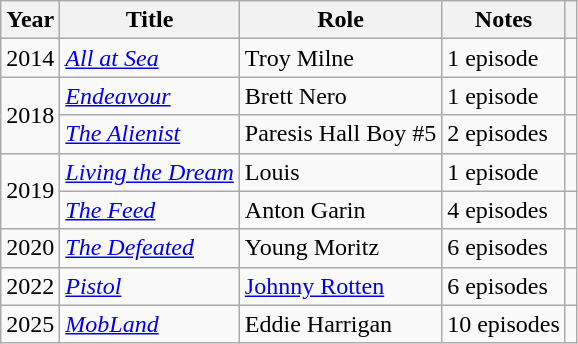<table class="wikitable sortable">
<tr>
<th>Year</th>
<th>Title</th>
<th>Role</th>
<th class="unsortable">Notes</th>
<th class="unsortable"></th>
</tr>
<tr>
<td>2014</td>
<td><em><a href='#'>All at Sea</a></em></td>
<td>Troy Milne</td>
<td>1 episode</td>
<td></td>
</tr>
<tr>
<td rowspan="2">2018</td>
<td><em><a href='#'>Endeavour</a></em></td>
<td>Brett Nero</td>
<td>1 episode</td>
<td></td>
</tr>
<tr>
<td><em><a href='#'>The Alienist</a></em></td>
<td>Paresis Hall Boy #5</td>
<td>2 episodes</td>
<td></td>
</tr>
<tr>
<td rowspan="2">2019</td>
<td><em><a href='#'>Living the Dream</a></em></td>
<td>Louis</td>
<td>1 episode</td>
<td></td>
</tr>
<tr>
<td><em><a href='#'>The Feed</a></em></td>
<td>Anton Garin</td>
<td>4 episodes</td>
<td></td>
</tr>
<tr>
<td>2020</td>
<td><em><a href='#'>The Defeated</a></em></td>
<td>Young Moritz</td>
<td>6 episodes</td>
<td></td>
</tr>
<tr>
<td>2022</td>
<td><em><a href='#'>Pistol</a></em></td>
<td><a href='#'>Johnny Rotten</a></td>
<td>6 episodes</td>
<td></td>
</tr>
<tr>
<td>2025</td>
<td><em><a href='#'>MobLand</a></em></td>
<td>Eddie Harrigan</td>
<td>10 episodes</td>
<td></td>
</tr>
</table>
